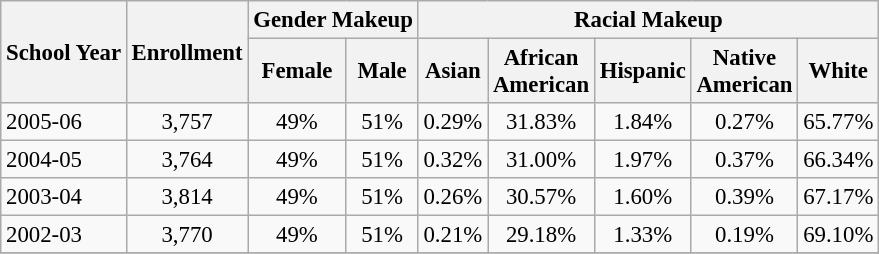<table class="wikitable" style="font-size: 95%;">
<tr>
<th rowspan="2">School Year</th>
<th rowspan="2">Enrollment</th>
<th colspan="2">Gender Makeup</th>
<th colspan="5">Racial Makeup</th>
</tr>
<tr>
<th>Female</th>
<th>Male</th>
<th>Asian</th>
<th>African <br>American</th>
<th>Hispanic</th>
<th>Native <br>American</th>
<th>White</th>
</tr>
<tr>
<td align="left">2005-06</td>
<td align="center">3,757</td>
<td align="center">49%</td>
<td align="center">51%</td>
<td align="center">0.29%</td>
<td align="center">31.83%</td>
<td align="center">1.84%</td>
<td align="center">0.27%</td>
<td align="center">65.77%</td>
</tr>
<tr>
<td align="left">2004-05</td>
<td align="center">3,764</td>
<td align="center">49%</td>
<td align="center">51%</td>
<td align="center">0.32%</td>
<td align="center">31.00%</td>
<td align="center">1.97%</td>
<td align="center">0.37%</td>
<td align="center">66.34%</td>
</tr>
<tr>
<td align="left">2003-04</td>
<td align="center">3,814</td>
<td align="center">49%</td>
<td align="center">51%</td>
<td align="center">0.26%</td>
<td align="center">30.57%</td>
<td align="center">1.60%</td>
<td align="center">0.39%</td>
<td align="center">67.17%</td>
</tr>
<tr>
<td align="left">2002-03</td>
<td align="center">3,770</td>
<td align="center">49%</td>
<td align="center">51%</td>
<td align="center">0.21%</td>
<td align="center">29.18%</td>
<td align="center">1.33%</td>
<td align="center">0.19%</td>
<td align="center">69.10%</td>
</tr>
<tr>
</tr>
</table>
